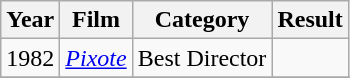<table class="wikitable">
<tr>
<th>Year</th>
<th>Film</th>
<th>Category</th>
<th>Result</th>
</tr>
<tr>
<td>1982</td>
<td><em><a href='#'>Pixote</a></em></td>
<td>Best Director</td>
<td></td>
</tr>
<tr>
</tr>
</table>
